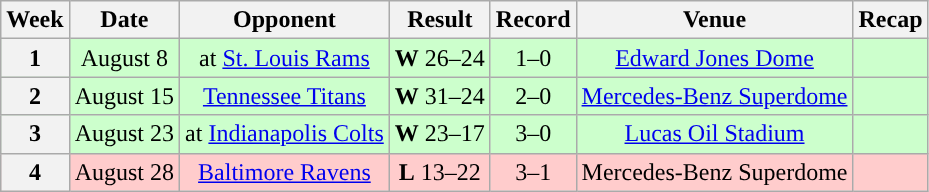<table class="wikitable" style="text-align:center">
<tr>
<th>Week</th>
<th>Date</th>
<th>Opponent</th>
<th>Result</th>
<th>Record</th>
<th>Venue</th>
<th>Recap</th>
</tr>
<tr style="background:#cfc; text-align:center;">
<th>1</th>
<td>August 8</td>
<td>at <a href='#'>St. Louis Rams</a></td>
<td><strong>W</strong> 26–24</td>
<td>1–0</td>
<td><a href='#'>Edward Jones Dome</a></td>
<td></td>
</tr>
<tr style="background:#cfc; text-align:center;">
<th>2</th>
<td>August 15</td>
<td><a href='#'>Tennessee Titans</a></td>
<td><strong>W</strong> 31–24</td>
<td>2–0</td>
<td><a href='#'>Mercedes-Benz Superdome</a></td>
<td></td>
</tr>
<tr style="background:#cfc; text-align:center;">
<th>3</th>
<td>August 23</td>
<td>at <a href='#'>Indianapolis Colts</a></td>
<td><strong>W</strong> 23–17</td>
<td>3–0</td>
<td><a href='#'>Lucas Oil Stadium</a></td>
<td></td>
</tr>
<tr style="background:#fcc; text-align:center;">
<th>4</th>
<td>August 28</td>
<td><a href='#'>Baltimore Ravens</a></td>
<td><strong>L</strong> 13–22</td>
<td>3–1</td>
<td>Mercedes-Benz Superdome</td>
<td></td>
</tr>
</table>
